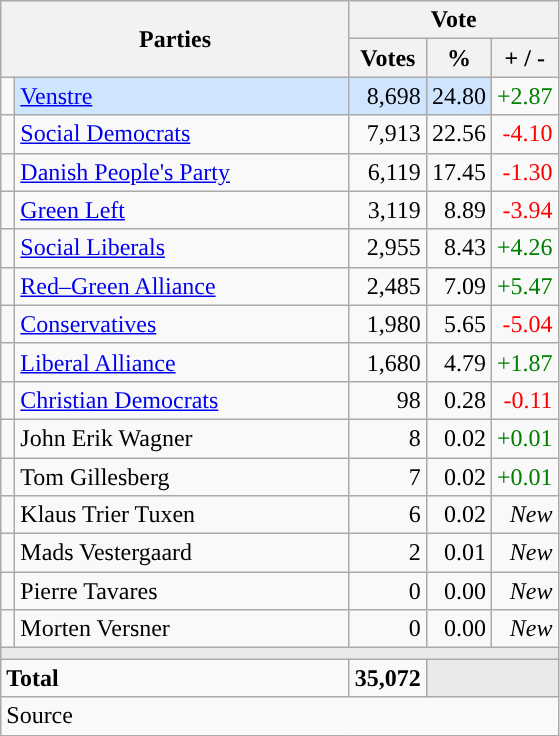<table class="wikitable" style="text-align:right;">
<tr>
<th style="text-align:centre;" rowspan="2" colspan="2" width="225">Parties</th>
<th colspan="3">Vote</th>
</tr>
<tr>
<th width="15">Votes</th>
<th width="15">%</th>
<th width="15">+ / -</th>
</tr>
<tr>
<td width="2" style="color:inherit;background:"></td>
<td bgcolor=#cfe5fe  align="left"><a href='#'>Venstre</a></td>
<td bgcolor=#cfe5fe>8,698</td>
<td bgcolor=#cfe5fe>24.80</td>
<td style=color:green;>+2.87</td>
</tr>
<tr>
<td width="2" style="color:inherit;background:"></td>
<td align="left"><a href='#'>Social Democrats</a></td>
<td>7,913</td>
<td>22.56</td>
<td style=color:red;>-4.10</td>
</tr>
<tr>
<td width="2" style="color:inherit;background:"></td>
<td align="left"><a href='#'>Danish People's Party</a></td>
<td>6,119</td>
<td>17.45</td>
<td style=color:red;>-1.30</td>
</tr>
<tr>
<td width="2" style="color:inherit;background:"></td>
<td align="left"><a href='#'>Green Left</a></td>
<td>3,119</td>
<td>8.89</td>
<td style=color:red;>-3.94</td>
</tr>
<tr>
<td width="2" style="color:inherit;background:"></td>
<td align="left"><a href='#'>Social Liberals</a></td>
<td>2,955</td>
<td>8.43</td>
<td style=color:green;>+4.26</td>
</tr>
<tr>
<td width="2" style="color:inherit;background:"></td>
<td align="left"><a href='#'>Red–Green Alliance</a></td>
<td>2,485</td>
<td>7.09</td>
<td style=color:green;>+5.47</td>
</tr>
<tr>
<td width="2" style="color:inherit;background:"></td>
<td align="left"><a href='#'>Conservatives</a></td>
<td>1,980</td>
<td>5.65</td>
<td style=color:red;>-5.04</td>
</tr>
<tr>
<td width="2" style="color:inherit;background:"></td>
<td align="left"><a href='#'>Liberal Alliance</a></td>
<td>1,680</td>
<td>4.79</td>
<td style=color:green;>+1.87</td>
</tr>
<tr>
<td width="2" style="color:inherit;background:"></td>
<td align="left"><a href='#'>Christian Democrats</a></td>
<td>98</td>
<td>0.28</td>
<td style=color:red;>-0.11</td>
</tr>
<tr>
<td width="2" style="color:inherit;background:"></td>
<td align="left">John Erik Wagner</td>
<td>8</td>
<td>0.02</td>
<td style=color:green;>+0.01</td>
</tr>
<tr>
<td width="2" style="color:inherit;background:"></td>
<td align="left">Tom Gillesberg</td>
<td>7</td>
<td>0.02</td>
<td style=color:green;>+0.01</td>
</tr>
<tr>
<td width="2" style="color:inherit;background:"></td>
<td align="left">Klaus Trier Tuxen</td>
<td>6</td>
<td>0.02</td>
<td><em>New</em></td>
</tr>
<tr>
<td width="2" style="color:inherit;background:"></td>
<td align="left">Mads Vestergaard</td>
<td>2</td>
<td>0.01</td>
<td><em>New</em></td>
</tr>
<tr>
<td width="2" style="color:inherit;background:"></td>
<td align="left">Pierre Tavares</td>
<td>0</td>
<td>0.00</td>
<td><em>New</em></td>
</tr>
<tr>
<td width="2" style="color:inherit;background:"></td>
<td align="left">Morten Versner</td>
<td>0</td>
<td>0.00</td>
<td><em>New</em></td>
</tr>
<tr>
<td colspan="7" bgcolor="#E9E9E9"></td>
</tr>
<tr>
<td align="left" colspan="2"><strong>Total</strong></td>
<td><strong>35,072</strong></td>
<td bgcolor="#E9E9E9" colspan="2"></td>
</tr>
<tr>
<td align="left" colspan="6">Source</td>
</tr>
</table>
